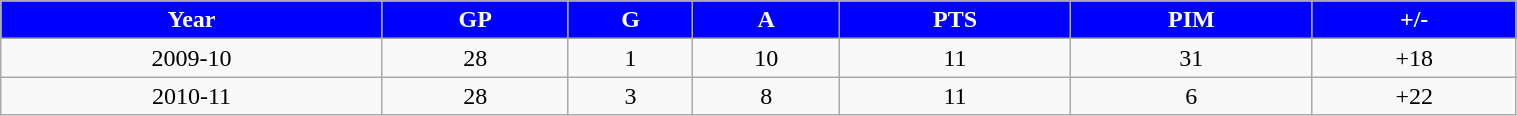<table class="wikitable" width="80%">
<tr align="center"  style=" background:blue; color:#FFFFFF;">
<td><strong>Year</strong></td>
<td><strong>GP</strong></td>
<td><strong>G</strong></td>
<td><strong>A</strong></td>
<td><strong>PTS</strong></td>
<td><strong>PIM</strong></td>
<td><strong>+/-</strong></td>
</tr>
<tr align="center" bgcolor="">
<td>2009-10</td>
<td>28</td>
<td>1</td>
<td>10</td>
<td>11</td>
<td>31</td>
<td>+18</td>
</tr>
<tr align="center" bgcolor="">
<td>2010-11</td>
<td>28</td>
<td>3</td>
<td>8</td>
<td>11</td>
<td>6</td>
<td>+22</td>
</tr>
</table>
